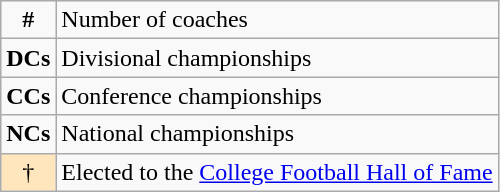<table class="wikitable">
<tr>
<td align="center"><strong>#</strong></td>
<td>Number of coaches</td>
</tr>
<tr>
<td><strong>DCs</strong></td>
<td>Divisional championships</td>
</tr>
<tr>
<td><strong>CCs</strong></td>
<td>Conference championships</td>
</tr>
<tr>
<td><strong>NCs</strong></td>
<td>National championships</td>
</tr>
<tr>
<td bgcolor=#FFE6BD align="center">†</td>
<td>Elected to the <a href='#'>College Football Hall of Fame</a></td>
</tr>
</table>
